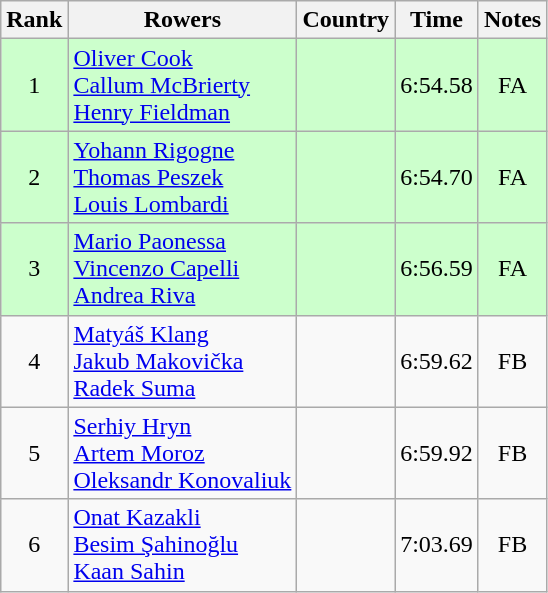<table class="wikitable" style="text-align:center">
<tr>
<th>Rank</th>
<th>Rowers</th>
<th>Country</th>
<th>Time</th>
<th>Notes</th>
</tr>
<tr bgcolor=ccffcc>
<td>1</td>
<td align="left"><a href='#'>Oliver Cook</a><br><a href='#'>Callum McBrierty</a><br><a href='#'>Henry Fieldman</a></td>
<td align="left"></td>
<td>6:54.58</td>
<td>FA</td>
</tr>
<tr bgcolor=ccffcc>
<td>2</td>
<td align="left"><a href='#'>Yohann Rigogne</a><br><a href='#'>Thomas Peszek</a><br><a href='#'>Louis Lombardi</a></td>
<td align="left"></td>
<td>6:54.70</td>
<td>FA</td>
</tr>
<tr bgcolor=ccffcc>
<td>3</td>
<td align="left"><a href='#'>Mario Paonessa</a><br><a href='#'>Vincenzo Capelli</a><br><a href='#'>Andrea Riva</a></td>
<td align="left"></td>
<td>6:56.59</td>
<td>FA</td>
</tr>
<tr>
<td>4</td>
<td align="left"><a href='#'>Matyáš Klang</a><br><a href='#'>Jakub Makovička</a><br><a href='#'>Radek Suma</a></td>
<td align="left"></td>
<td>6:59.62</td>
<td>FB</td>
</tr>
<tr>
<td>5</td>
<td align="left"><a href='#'>Serhiy Hryn</a><br><a href='#'>Artem Moroz</a><br><a href='#'>Oleksandr Konovaliuk</a></td>
<td align="left"></td>
<td>6:59.92</td>
<td>FB</td>
</tr>
<tr>
<td>6</td>
<td align="left"><a href='#'>Onat Kazakli</a><br><a href='#'>Besim Şahinoğlu</a><br><a href='#'>Kaan Sahin</a></td>
<td align="left"></td>
<td>7:03.69</td>
<td>FB</td>
</tr>
</table>
